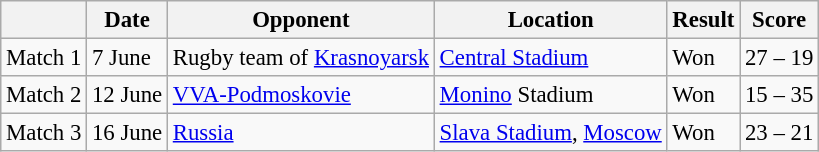<table class="wikitable" style="font-size: 95%;">
<tr>
<th></th>
<th>Date</th>
<th>Opponent</th>
<th>Location</th>
<th>Result</th>
<th>Score</th>
</tr>
<tr>
<td>Match 1</td>
<td>7 June</td>
<td>Rugby team of <a href='#'>Krasnoyarsk</a></td>
<td><a href='#'>Central Stadium</a></td>
<td>Won</td>
<td>27 – 19</td>
</tr>
<tr>
<td>Match 2</td>
<td>12 June</td>
<td><a href='#'>VVA-Podmoskovie</a></td>
<td><a href='#'>Monino</a> Stadium</td>
<td>Won</td>
<td>15 – 35</td>
</tr>
<tr>
<td>Match 3</td>
<td>16 June</td>
<td><a href='#'>Russia</a></td>
<td><a href='#'>Slava Stadium</a>, <a href='#'>Moscow</a></td>
<td>Won</td>
<td>23 – 21</td>
</tr>
</table>
